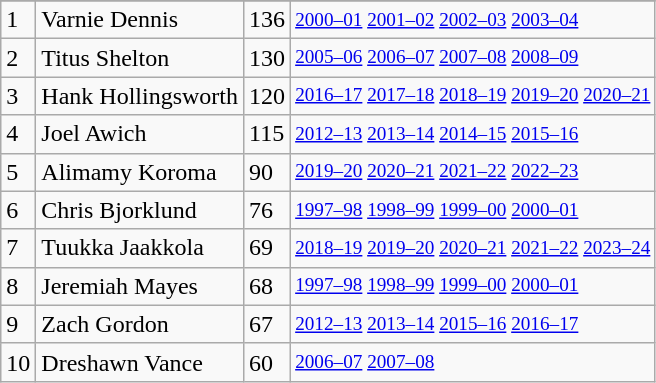<table class="wikitable">
<tr>
</tr>
<tr>
<td>1</td>
<td>Varnie Dennis</td>
<td>136</td>
<td style="font-size:80%;"><a href='#'>2000–01</a> <a href='#'>2001–02</a> <a href='#'>2002–03</a> <a href='#'>2003–04</a></td>
</tr>
<tr>
<td>2</td>
<td>Titus Shelton</td>
<td>130</td>
<td style="font-size:80%;"><a href='#'>2005–06</a> <a href='#'>2006–07</a> <a href='#'>2007–08</a> <a href='#'>2008–09</a></td>
</tr>
<tr>
<td>3</td>
<td>Hank Hollingsworth</td>
<td>120</td>
<td style="font-size:80%;"><a href='#'>2016–17</a> <a href='#'>2017–18</a> <a href='#'>2018–19</a> <a href='#'>2019–20</a> <a href='#'>2020–21</a></td>
</tr>
<tr>
<td>4</td>
<td>Joel Awich</td>
<td>115</td>
<td style="font-size:80%;"><a href='#'>2012–13</a> <a href='#'>2013–14</a> <a href='#'>2014–15</a> <a href='#'>2015–16</a></td>
</tr>
<tr>
<td>5</td>
<td>Alimamy Koroma</td>
<td>90</td>
<td style="font-size:80%;"><a href='#'>2019–20</a> <a href='#'>2020–21</a> <a href='#'>2021–22</a> <a href='#'>2022–23</a></td>
</tr>
<tr>
<td>6</td>
<td>Chris Bjorklund</td>
<td>76</td>
<td style="font-size:80%;"><a href='#'>1997–98</a> <a href='#'>1998–99</a> <a href='#'>1999–00</a> <a href='#'>2000–01</a></td>
</tr>
<tr>
<td>7</td>
<td>Tuukka Jaakkola</td>
<td>69</td>
<td style="font-size:80%;"><a href='#'>2018–19</a> <a href='#'>2019–20</a> <a href='#'>2020–21</a> <a href='#'>2021–22</a> <a href='#'>2023–24</a></td>
</tr>
<tr>
<td>8</td>
<td>Jeremiah Mayes</td>
<td>68</td>
<td style="font-size:80%;"><a href='#'>1997–98</a> <a href='#'>1998–99</a> <a href='#'>1999–00</a> <a href='#'>2000–01</a></td>
</tr>
<tr>
<td>9</td>
<td>Zach Gordon</td>
<td>67</td>
<td style="font-size:80%;"><a href='#'>2012–13</a> <a href='#'>2013–14</a> <a href='#'>2015–16</a> <a href='#'>2016–17</a></td>
</tr>
<tr>
<td>10</td>
<td>Dreshawn Vance</td>
<td>60</td>
<td style="font-size:80%;"><a href='#'>2006–07</a> <a href='#'>2007–08</a></td>
</tr>
</table>
